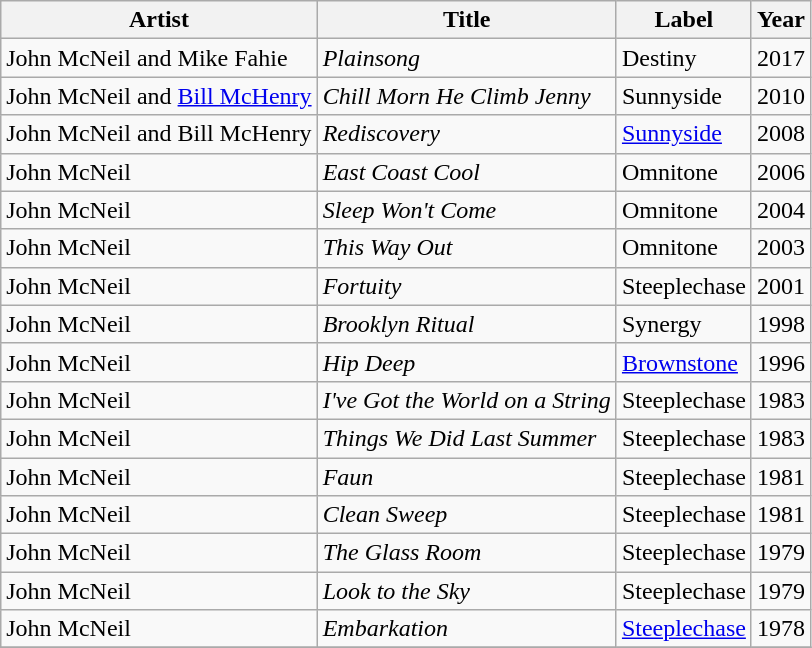<table class="wikitable sortable">
<tr>
<th>Artist</th>
<th>Title</th>
<th>Label</th>
<th>Year</th>
</tr>
<tr>
<td>John McNeil and Mike Fahie</td>
<td><em>Plainsong</em></td>
<td>Destiny</td>
<td>2017</td>
</tr>
<tr>
<td>John McNeil and <a href='#'>Bill McHenry</a></td>
<td><em>Chill Morn He Climb Jenny</em></td>
<td>Sunnyside</td>
<td>2010</td>
</tr>
<tr>
<td>John McNeil and Bill McHenry</td>
<td><em>Rediscovery</em></td>
<td><a href='#'>Sunnyside</a></td>
<td>2008</td>
</tr>
<tr>
<td>John McNeil</td>
<td><em>East Coast Cool</em> </td>
<td>Omnitone</td>
<td>2006</td>
</tr>
<tr>
<td>John McNeil</td>
<td><em>Sleep Won't Come</em></td>
<td>Omnitone</td>
<td>2004</td>
</tr>
<tr>
<td>John McNeil</td>
<td><em>This Way Out</em></td>
<td>Omnitone</td>
<td>2003</td>
</tr>
<tr>
<td>John McNeil</td>
<td><em>Fortuity</em></td>
<td>Steeplechase</td>
<td>2001</td>
</tr>
<tr>
<td>John McNeil</td>
<td><em>Brooklyn Ritual</em></td>
<td>Synergy</td>
<td>1998</td>
</tr>
<tr>
<td>John McNeil</td>
<td><em>Hip Deep</em></td>
<td><a href='#'>Brownstone</a></td>
<td>1996</td>
</tr>
<tr>
<td>John McNeil</td>
<td><em>I've Got the World on a String</em></td>
<td>Steeplechase</td>
<td>1983</td>
</tr>
<tr>
<td>John McNeil</td>
<td><em>Things We Did Last Summer</em></td>
<td>Steeplechase</td>
<td>1983</td>
</tr>
<tr>
<td>John McNeil</td>
<td><em>Faun</em></td>
<td>Steeplechase</td>
<td>1981</td>
</tr>
<tr>
<td>John McNeil</td>
<td><em>Clean Sweep</em></td>
<td>Steeplechase</td>
<td>1981</td>
</tr>
<tr>
<td>John McNeil</td>
<td><em>The Glass Room</em></td>
<td>Steeplechase</td>
<td>1979</td>
</tr>
<tr>
<td>John McNeil</td>
<td><em>Look to the Sky</em></td>
<td>Steeplechase</td>
<td>1979</td>
</tr>
<tr>
<td>John McNeil</td>
<td><em>Embarkation</em></td>
<td><a href='#'>Steeplechase</a></td>
<td>1978</td>
</tr>
<tr>
</tr>
</table>
